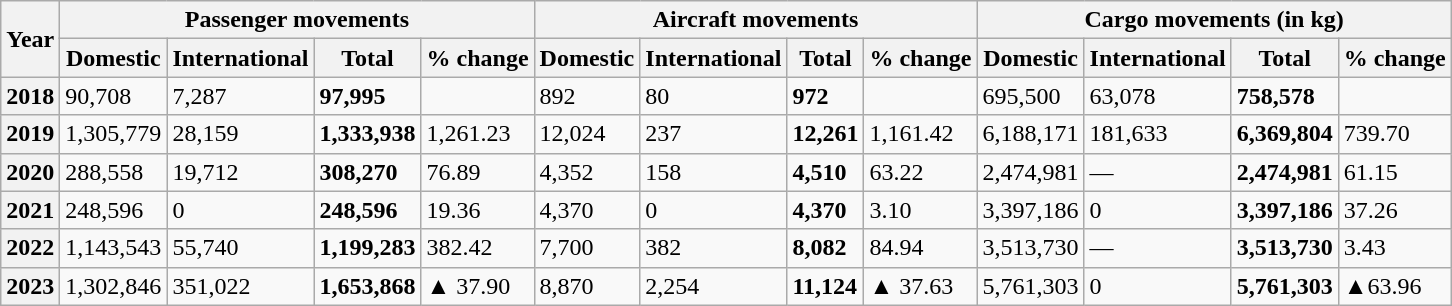<table class="wikitable sortable">
<tr>
<th rowspan="2">Year</th>
<th colspan="4">Passenger movements</th>
<th colspan="4">Aircraft movements</th>
<th colspan="4">Cargo movements (in kg)</th>
</tr>
<tr>
<th>Domestic</th>
<th>International</th>
<th>Total</th>
<th>% change</th>
<th>Domestic</th>
<th>International</th>
<th>Total</th>
<th>% change</th>
<th>Domestic</th>
<th>International</th>
<th>Total</th>
<th>% change</th>
</tr>
<tr>
<th>2018</th>
<td>90,708</td>
<td>7,287</td>
<td><strong>97,995</strong></td>
<td></td>
<td>892</td>
<td>80</td>
<td><strong>972</strong></td>
<td></td>
<td>695,500</td>
<td>63,078</td>
<td><strong>758,578</strong></td>
<td></td>
</tr>
<tr>
<th>2019</th>
<td>1,305,779</td>
<td>28,159</td>
<td><strong>1,333,938</strong></td>
<td> 1,261.23</td>
<td>12,024</td>
<td>237</td>
<td><strong>12,261</strong></td>
<td> 1,161.42</td>
<td>6,188,171</td>
<td>181,633</td>
<td><strong>6,369,804</strong></td>
<td> 739.70</td>
</tr>
<tr>
<th>2020</th>
<td>288,558</td>
<td>19,712</td>
<td><strong>308,270</strong></td>
<td> 76.89</td>
<td>4,352</td>
<td>158</td>
<td><strong>4,510</strong></td>
<td> 63.22</td>
<td>2,474,981</td>
<td>—</td>
<td><strong>2,474,981</strong></td>
<td> 61.15</td>
</tr>
<tr>
<th>2021</th>
<td>248,596</td>
<td>0</td>
<td><strong>248,596</strong></td>
<td> 19.36</td>
<td>4,370</td>
<td>0</td>
<td><strong>4,370</strong></td>
<td> 3.10</td>
<td>3,397,186</td>
<td>0</td>
<td><strong>3,397,186</strong></td>
<td> 37.26</td>
</tr>
<tr>
<th>2022</th>
<td>1,143,543</td>
<td>55,740</td>
<td><strong>1,199,283</strong></td>
<td> 382.42</td>
<td>7,700</td>
<td>382</td>
<td><strong>8,082</strong></td>
<td> 84.94</td>
<td>3,513,730</td>
<td>—</td>
<td><strong>3,513,730</strong></td>
<td> 3.43</td>
</tr>
<tr>
<th>2023</th>
<td>1,302,846</td>
<td>351,022</td>
<td><strong>1,653,868</strong></td>
<td>▲ 37.90</td>
<td>8,870</td>
<td>2,254</td>
<td><strong>11,124</strong></td>
<td>▲ 37.63</td>
<td>5,761,303</td>
<td>0</td>
<td><strong>5,761,303</strong></td>
<td>▲63.96</td>
</tr>
</table>
